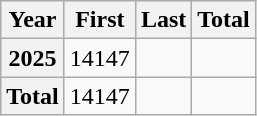<table class="wikitable">
<tr>
<th>Year</th>
<th>First</th>
<th>Last</th>
<th>Total</th>
</tr>
<tr>
<th>2025</th>
<td>14147</td>
<td></td>
<td></td>
</tr>
<tr>
<th>Total</th>
<td>14147</td>
<td></td>
<td></td>
</tr>
</table>
